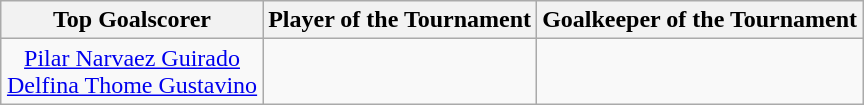<table class=wikitable style="margin:auto; text-align:center">
<tr>
<th>Top Goalscorer</th>
<th>Player of the Tournament</th>
<th>Goalkeeper of the Tournament</th>
</tr>
<tr>
<td> <a href='#'>Pilar Narvaez Guirado</a><br> <a href='#'>Delfina Thome Gustavino</a></td>
<td></td>
<td></td>
</tr>
</table>
